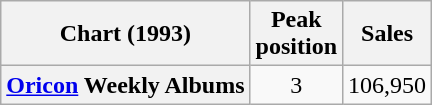<table class="wikitable sortable plainrowheaders">
<tr>
<th scope="col">Chart (1993)</th>
<th scope="col">Peak<br>position</th>
<th scope="col">Sales</th>
</tr>
<tr>
<th scope="row"><a href='#'>Oricon</a> Weekly Albums</th>
<td align="center">3</td>
<td align="center">106,950</td>
</tr>
</table>
